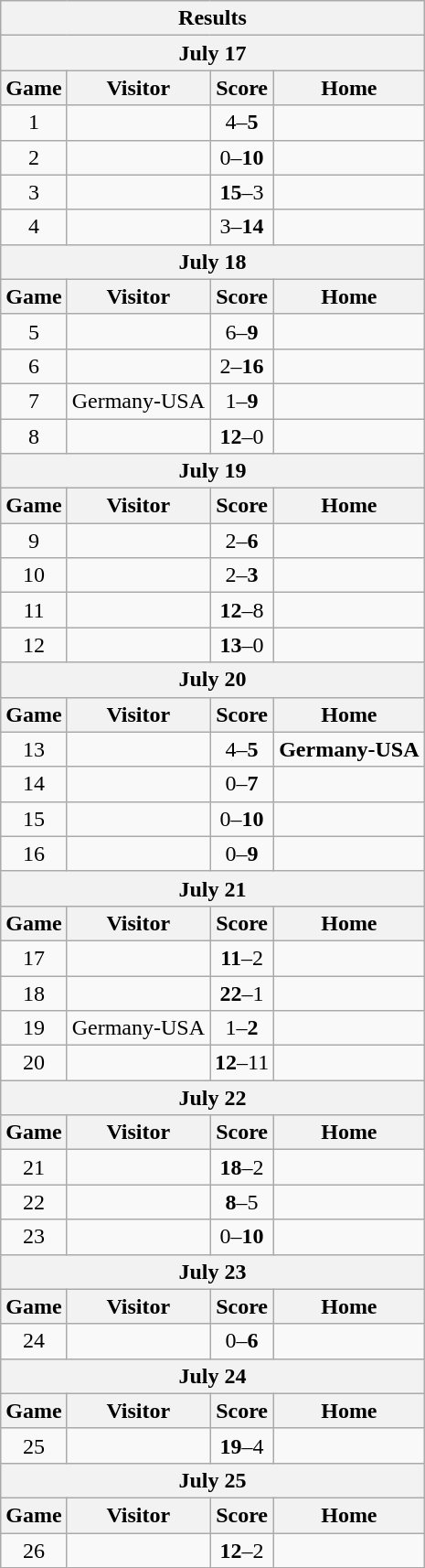<table class="wikitable">
<tr>
<th colspan="4">Results</th>
</tr>
<tr>
<th colspan="4">July 17</th>
</tr>
<tr>
<th>Game</th>
<th>Visitor</th>
<th>Score</th>
<th>Home</th>
</tr>
<tr>
<td align=center>1</td>
<td align=center> </td>
<td align=center>4–<strong>5</strong></td>
<td align=center><strong></strong> </td>
</tr>
<tr>
<td align=center>2</td>
<td align=center> </td>
<td align=center>0–<strong>10</strong></td>
<td align=center><strong></strong> </td>
</tr>
<tr>
<td align=center>3</td>
<td align=center><strong></strong> </td>
<td align=center><strong>15</strong>–3</td>
<td align=center> </td>
</tr>
<tr>
<td align=center>4</td>
<td align=center> </td>
<td align=center>3–<strong>14</strong></td>
<td align=center><strong></strong> </td>
</tr>
<tr>
<th colspan="4">July 18</th>
</tr>
<tr>
<th>Game</th>
<th>Visitor</th>
<th>Score</th>
<th>Home</th>
</tr>
<tr>
<td align=center>5</td>
<td align=center> </td>
<td align=center>6–<strong>9</strong></td>
<td align=center><strong></strong> </td>
</tr>
<tr>
<td align=center>6</td>
<td align=center> </td>
<td align=center>2–<strong>16</strong></td>
<td align=center><strong></strong> </td>
</tr>
<tr>
<td align=center>7</td>
<td align=center> Germany-USA </td>
<td align=center>1–<strong>9</strong></td>
<td align=center><strong></strong>  </td>
</tr>
<tr>
<td align=center>8</td>
<td align=center><strong></strong> </td>
<td align=center><strong>12</strong>–0</td>
<td align=center> </td>
</tr>
<tr>
<th colspan="4">July 19</th>
</tr>
<tr>
<th>Game</th>
<th>Visitor</th>
<th>Score</th>
<th>Home</th>
</tr>
<tr>
<td align=center>9</td>
<td align=center> </td>
<td align=center>2–<strong>6</strong></td>
<td align=center><strong></strong> </td>
</tr>
<tr>
<td align=center>10</td>
<td align=center> </td>
<td align=center>2–<strong>3</strong></td>
<td align=center><strong></strong> </td>
</tr>
<tr>
<td align=center>11</td>
<td align=center><strong></strong> </td>
<td align=center><strong>12</strong>–8</td>
<td align=center> </td>
</tr>
<tr>
<td align=center>12</td>
<td align=center><strong></strong> </td>
<td align=center><strong>13</strong>–0</td>
<td align=center> </td>
</tr>
<tr>
<th colspan="4">July 20</th>
</tr>
<tr>
<th>Game</th>
<th>Visitor</th>
<th>Score</th>
<th>Home</th>
</tr>
<tr>
<td align=center>13</td>
<td align=center> </td>
<td align=center>4–<strong>5</strong></td>
<td align=center> <strong>Germany-USA</strong> </td>
</tr>
<tr>
<td align=center>14</td>
<td align=center> </td>
<td align=center>0–<strong>7</strong></td>
<td align=center><strong></strong> </td>
</tr>
<tr>
<td align=center>15</td>
<td align=center> </td>
<td align=center>0–<strong>10</strong></td>
<td align=center><strong></strong> </td>
</tr>
<tr>
<td align=center>16</td>
<td align=center> </td>
<td align=center>0–<strong>9</strong></td>
<td align=center><strong></strong> </td>
</tr>
<tr>
<th colspan="4">July 21</th>
</tr>
<tr>
<th>Game</th>
<th>Visitor</th>
<th>Score</th>
<th>Home</th>
</tr>
<tr>
<td align=center>17</td>
<td align=center><strong></strong>  </td>
<td align=center><strong>11</strong>–2</td>
<td align=center> </td>
</tr>
<tr>
<td align=center>18</td>
<td align=center><strong></strong> </td>
<td align=center><strong>22</strong>–1</td>
<td align=center> </td>
</tr>
<tr>
<td align=center>19</td>
<td align=center> Germany-USA </td>
<td align=center>1–<strong>2</strong></td>
<td align=center><strong></strong> </td>
</tr>
<tr>
<td align=center>20</td>
<td align=center><strong></strong> </td>
<td align=center><strong>12</strong>–11</td>
<td align=center> </td>
</tr>
<tr>
<th colspan="4">July 22</th>
</tr>
<tr>
<th>Game</th>
<th>Visitor</th>
<th>Score</th>
<th>Home</th>
</tr>
<tr>
<td align=center>21</td>
<td align=center><strong></strong> </td>
<td align=center><strong>18</strong>–2</td>
<td align=center> </td>
</tr>
<tr>
<td align=center>22</td>
<td align=center><strong></strong> </td>
<td align=center><strong>8</strong>–5</td>
<td align=center> </td>
</tr>
<tr>
<td align=center>23</td>
<td align=center> </td>
<td align=center>0–<strong>10</strong></td>
<td align=center><strong></strong>  </td>
</tr>
<tr>
<th colspan="4">July 23</th>
</tr>
<tr>
<th>Game</th>
<th>Visitor</th>
<th>Score</th>
<th>Home</th>
</tr>
<tr>
<td align=center>24</td>
<td align=center> </td>
<td align=center>0–<strong>6</strong></td>
<td align=center><strong></strong> </td>
</tr>
<tr>
<th colspan="4">July 24</th>
</tr>
<tr>
<th>Game</th>
<th>Visitor</th>
<th>Score</th>
<th>Home</th>
</tr>
<tr>
<td align=center>25</td>
<td align=center><strong></strong> </td>
<td align=center><strong>19</strong>–4</td>
<td align=center> </td>
</tr>
<tr>
<th colspan="4">July 25</th>
</tr>
<tr>
<th>Game</th>
<th>Visitor</th>
<th>Score</th>
<th>Home</th>
</tr>
<tr>
<td align=center>26</td>
<td align=center><strong></strong> </td>
<td align=center><strong>12</strong>–2</td>
<td align=center> </td>
</tr>
</table>
